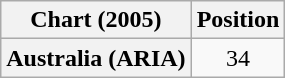<table class="wikitable plainrowheaders" style="text-align:center">
<tr>
<th scope="col">Chart (2005)</th>
<th scope="col">Position</th>
</tr>
<tr>
<th scope="row">Australia (ARIA)</th>
<td>34</td>
</tr>
</table>
